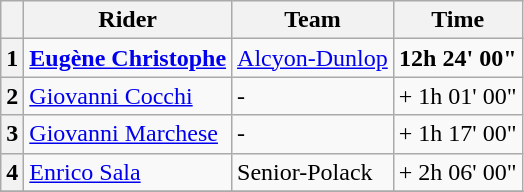<table class="wikitable">
<tr>
<th></th>
<th>Rider</th>
<th>Team</th>
<th>Time</th>
</tr>
<tr>
<th align=center>1</th>
<td> <strong><a href='#'>Eugène Christophe</a></strong></td>
<td><a href='#'>Alcyon-Dunlop</a></td>
<td align=right><strong>12h 24' 00"</strong></td>
</tr>
<tr>
<th align=center>2</th>
<td> <a href='#'>Giovanni Cocchi</a></td>
<td>-</td>
<td align=right>+ 1h 01' 00"</td>
</tr>
<tr>
<th align=center>3</th>
<td> <a href='#'>Giovanni Marchese</a></td>
<td>-</td>
<td align=right>+ 1h 17' 00"</td>
</tr>
<tr>
<th align=center>4</th>
<td> <a href='#'>Enrico Sala</a></td>
<td>Senior-Polack</td>
<td align=right>+ 2h 06' 00"</td>
</tr>
<tr>
</tr>
</table>
